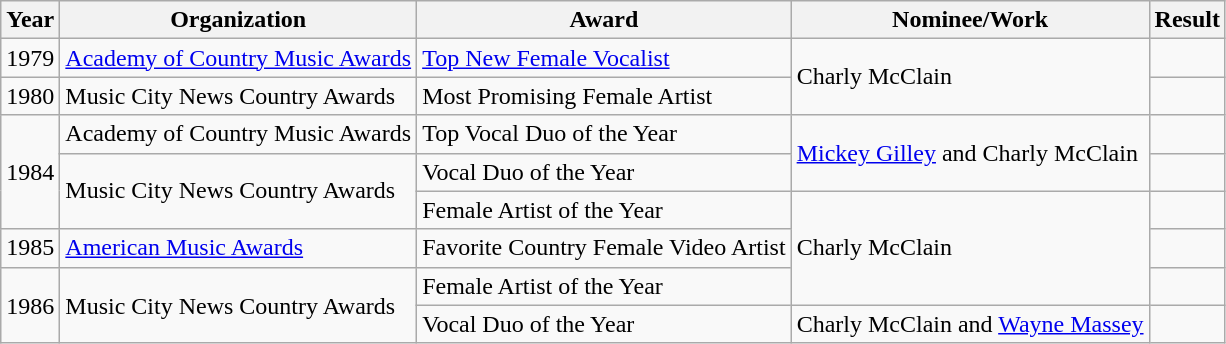<table class="wikitable">
<tr>
<th>Year</th>
<th>Organization</th>
<th>Award</th>
<th>Nominee/Work</th>
<th>Result</th>
</tr>
<tr>
<td>1979</td>
<td><a href='#'>Academy of Country Music Awards</a></td>
<td><a href='#'>Top New Female Vocalist</a></td>
<td rowspan=2>Charly McClain</td>
<td></td>
</tr>
<tr>
<td>1980</td>
<td>Music City News Country Awards</td>
<td>Most Promising Female Artist</td>
<td></td>
</tr>
<tr>
<td rowspan=3>1984</td>
<td>Academy of Country Music Awards</td>
<td>Top Vocal Duo of the Year</td>
<td rowspan=2><a href='#'>Mickey Gilley</a> and Charly McClain</td>
<td></td>
</tr>
<tr>
<td rowspan=2>Music City News Country Awards</td>
<td>Vocal Duo of the Year</td>
<td></td>
</tr>
<tr>
<td>Female Artist of the Year</td>
<td rowspan=3>Charly McClain</td>
<td></td>
</tr>
<tr>
<td>1985</td>
<td><a href='#'>American Music Awards</a></td>
<td>Favorite Country Female Video Artist</td>
<td></td>
</tr>
<tr>
<td rowspan=2>1986</td>
<td rowspan=2>Music City News Country Awards</td>
<td>Female Artist of the Year</td>
<td></td>
</tr>
<tr>
<td>Vocal Duo of the Year</td>
<td>Charly McClain and <a href='#'>Wayne Massey</a></td>
<td></td>
</tr>
</table>
